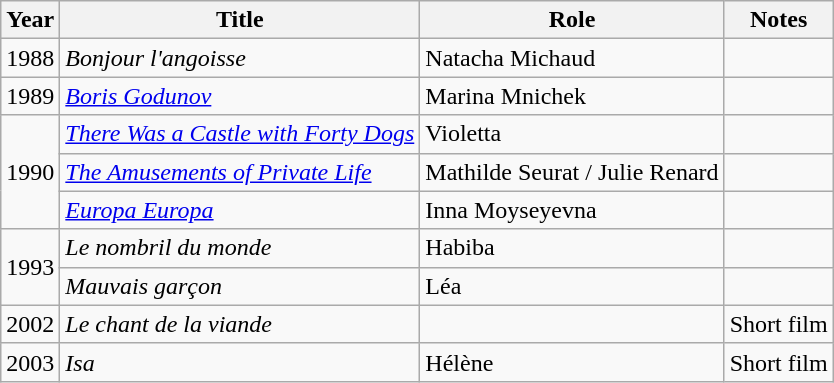<table class="wikitable sortable">
<tr>
<th>Year</th>
<th>Title</th>
<th>Role</th>
<th class="unsortable">Notes</th>
</tr>
<tr>
<td>1988</td>
<td><em>Bonjour l'angoisse</em></td>
<td>Natacha Michaud</td>
<td></td>
</tr>
<tr>
<td>1989</td>
<td><em><a href='#'>Boris Godunov</a></em></td>
<td>Marina Mnichek</td>
<td></td>
</tr>
<tr>
<td rowspan=3>1990</td>
<td><em><a href='#'>There Was a Castle with Forty Dogs</a></em></td>
<td>Violetta</td>
<td></td>
</tr>
<tr>
<td><em><a href='#'>The Amusements of Private Life</a></em></td>
<td>Mathilde Seurat / Julie Renard</td>
<td></td>
</tr>
<tr>
<td><em><a href='#'>Europa Europa</a></em></td>
<td>Inna Moyseyevna</td>
<td></td>
</tr>
<tr>
<td rowspan=2>1993</td>
<td><em>Le nombril du monde</em></td>
<td>Habiba</td>
<td></td>
</tr>
<tr>
<td><em>Mauvais garçon</em></td>
<td>Léa</td>
<td></td>
</tr>
<tr>
<td>2002</td>
<td><em>Le chant de la viande</em></td>
<td></td>
<td>Short film</td>
</tr>
<tr>
<td>2003</td>
<td><em>Isa</em></td>
<td>Hélène</td>
<td>Short film</td>
</tr>
</table>
